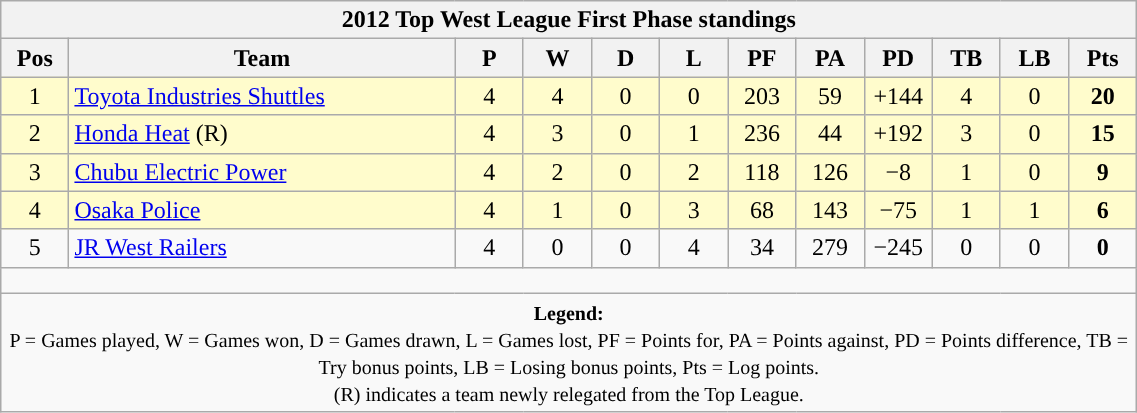<table class="wikitable" style="text-align:center; font-size:100%; width:60%;">
<tr>
<th colspan="100%" cellpadding="0" cellspacing="0"><strong>2012 Top West League First Phase standings</strong></th>
</tr>
<tr>
<th style="width:6%;">Pos</th>
<th style="width:34%;">Team</th>
<th style="width:6%;">P</th>
<th style="width:6%;">W</th>
<th style="width:6%;">D</th>
<th style="width:6%;">L</th>
<th style="width:6%;">PF</th>
<th style="width:6%;">PA</th>
<th style="width:6%;">PD</th>
<th style="width:6%;">TB</th>
<th style="width:6%;">LB</th>
<th style="width:6%;">Pts<br></th>
</tr>
<tr style="background:#FFFCCC;">
<td>1</td>
<td style="text-align:left;"><a href='#'>Toyota Industries Shuttles</a></td>
<td>4</td>
<td>4</td>
<td>0</td>
<td>0</td>
<td>203</td>
<td>59</td>
<td>+144</td>
<td>4</td>
<td>0</td>
<td><strong>20</strong></td>
</tr>
<tr style="background:#FFFCCC;">
<td>2</td>
<td style="text-align:left;"><a href='#'>Honda Heat</a> (R)</td>
<td>4</td>
<td>3</td>
<td>0</td>
<td>1</td>
<td>236</td>
<td>44</td>
<td>+192</td>
<td>3</td>
<td>0</td>
<td><strong>15</strong></td>
</tr>
<tr style="background:#FFFCCC;">
<td>3</td>
<td style="text-align:left;"><a href='#'>Chubu Electric Power</a></td>
<td>4</td>
<td>2</td>
<td>0</td>
<td>2</td>
<td>118</td>
<td>126</td>
<td>−8</td>
<td>1</td>
<td>0</td>
<td><strong>9</strong></td>
</tr>
<tr style="background:#FFFCCC;">
<td>4</td>
<td style="text-align:left;"><a href='#'>Osaka Police</a></td>
<td>4</td>
<td>1</td>
<td>0</td>
<td>3</td>
<td>68</td>
<td>143</td>
<td>−75</td>
<td>1</td>
<td>1</td>
<td><strong>6</strong></td>
</tr>
<tr>
<td>5</td>
<td style="text-align:left;"><a href='#'>JR West Railers</a></td>
<td>4</td>
<td>0</td>
<td>0</td>
<td>4</td>
<td>34</td>
<td>279</td>
<td>−245</td>
<td>0</td>
<td>0</td>
<td><strong>0</strong></td>
</tr>
<tr>
<td colspan="100%" style="height:10px;"></td>
</tr>
<tr>
<td colspan="100%"><small><strong>Legend:</strong> <br> P = Games played, W = Games won, D = Games drawn, L = Games lost, PF = Points for, PA = Points against, PD = Points difference, TB = Try bonus points, LB = Losing bonus points, Pts = Log points. <br> (R) indicates a team newly relegated from the Top League.</small></td>
</tr>
</table>
